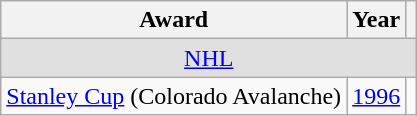<table class="wikitable">
<tr>
<th>Award</th>
<th>Year</th>
<th></th>
</tr>
<tr ALIGN="center" bgcolor="#e0e0e0">
<td colspan="3"><a href='#'>NHL</a></td>
</tr>
<tr>
<td><a href='#'>Stanley Cup</a> (Colorado Avalanche)</td>
<td><a href='#'>1996</a></td>
<td></td>
</tr>
</table>
